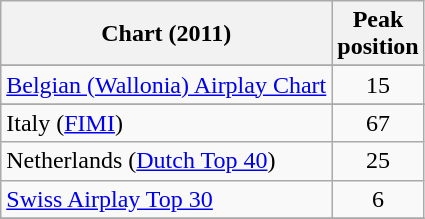<table class="wikitable">
<tr>
<th align="left">Chart (2011)</th>
<th align="left">Peak<br>position</th>
</tr>
<tr>
</tr>
<tr>
</tr>
<tr>
</tr>
<tr>
<td align="left"><a href='#'>Belgian (Wallonia) Airplay Chart</a></td>
<td align="center">15</td>
</tr>
<tr>
</tr>
<tr>
</tr>
<tr>
<td align="left">Italy (<a href='#'>FIMI</a>)</td>
<td align="center">67</td>
</tr>
<tr>
<td>Netherlands (<a href='#'>Dutch Top 40</a>)</td>
<td align="center">25</td>
</tr>
<tr>
<td align="left"><a href='#'>Swiss Airplay Top 30</a></td>
<td align="center">6</td>
</tr>
<tr>
</tr>
</table>
